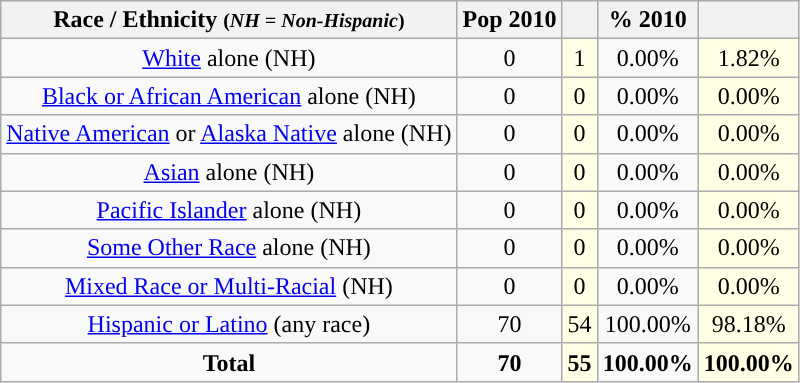<table class="wikitable" style="text-align:center;">
<tr>
<th>Race / Ethnicity <small>(<em>NH = Non-Hispanic</em>)</small></th>
<th>Pop 2010</th>
<th></th>
<th>% 2010</th>
<th></th>
</tr>
<tr>
<td><a href='#'>White</a> alone (NH)</td>
<td>0</td>
<td style='background: #ffffe6;'>1</td>
<td>0.00%</td>
<td style='background: #ffffe6;'>1.82%</td>
</tr>
<tr>
<td><a href='#'>Black or African American</a> alone (NH)</td>
<td>0</td>
<td style='background: #ffffe6;'>0</td>
<td>0.00%</td>
<td style='background: #ffffe6;'>0.00%</td>
</tr>
<tr>
<td><a href='#'>Native American</a> or <a href='#'>Alaska Native</a> alone (NH)</td>
<td>0</td>
<td style='background: #ffffe6;'>0</td>
<td>0.00%</td>
<td style='background: #ffffe6;'>0.00%</td>
</tr>
<tr>
<td><a href='#'>Asian</a> alone (NH)</td>
<td>0</td>
<td style='background: #ffffe6;'>0</td>
<td>0.00%</td>
<td style='background: #ffffe6;'>0.00%</td>
</tr>
<tr>
<td><a href='#'>Pacific Islander</a> alone (NH)</td>
<td>0</td>
<td style='background: #ffffe6;'>0</td>
<td>0.00%</td>
<td style='background: #ffffe6;'>0.00%</td>
</tr>
<tr>
<td><a href='#'>Some Other Race</a> alone (NH)</td>
<td>0</td>
<td style='background: #ffffe6;'>0</td>
<td>0.00%</td>
<td style='background: #ffffe6;'>0.00%</td>
</tr>
<tr>
<td><a href='#'>Mixed Race or Multi-Racial</a> (NH)</td>
<td>0</td>
<td style='background: #ffffe6;'>0</td>
<td>0.00%</td>
<td style='background: #ffffe6;'>0.00%</td>
</tr>
<tr>
<td><a href='#'>Hispanic or Latino</a> (any race)</td>
<td>70</td>
<td style='background: #ffffe6;'>54</td>
<td>100.00%</td>
<td style='background: #ffffe6;'>98.18%</td>
</tr>
<tr>
<td><strong>Total</strong></td>
<td><strong>70</strong></td>
<td style='background: #ffffe6;'><strong>55</strong></td>
<td><strong>100.00%</strong></td>
<td style='background: #ffffe6;'><strong>100.00%</strong></td>
</tr>
</table>
